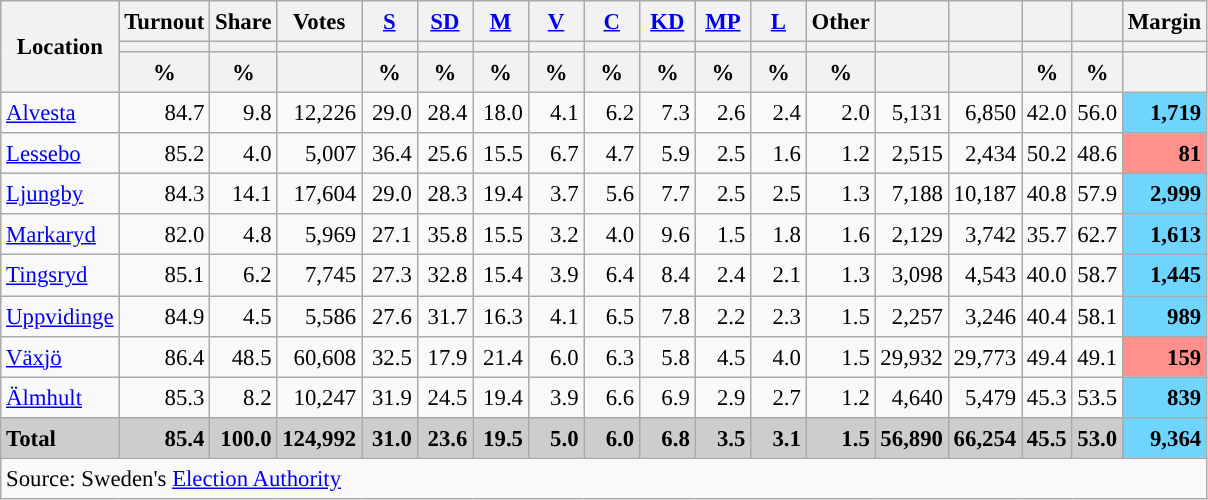<table class="wikitable sortable" style="text-align:right; font-size:95%; line-height:20px;">
<tr>
<th rowspan="3">Location</th>
<th>Turnout</th>
<th>Share</th>
<th>Votes</th>
<th width="30px" class="unsortable"><a href='#'>S</a></th>
<th width="30px" class="unsortable"><a href='#'>SD</a></th>
<th width="30px" class="unsortable"><a href='#'>M</a></th>
<th width="30px" class="unsortable"><a href='#'>V</a></th>
<th width="30px" class="unsortable"><a href='#'>C</a></th>
<th width="30px" class="unsortable"><a href='#'>KD</a></th>
<th width="30px" class="unsortable"><a href='#'>MP</a></th>
<th width="30px" class="unsortable"><a href='#'>L</a></th>
<th width="30px" class="unsortable">Other</th>
<th></th>
<th></th>
<th></th>
<th></th>
<th>Margin</th>
</tr>
<tr>
<th></th>
<th></th>
<th></th>
<th style="background:"></th>
<th style="background:"></th>
<th style="background:"></th>
<th style="background:"></th>
<th style="background:"></th>
<th style="background:"></th>
<th style="background:"></th>
<th style="background:"></th>
<th style="background:"></th>
<th style="background:"></th>
<th style="background:"></th>
<th style="background:"></th>
<th style="background:"></th>
<th></th>
</tr>
<tr>
<th data-sort-type="number">%</th>
<th data-sort-type="number">%</th>
<th></th>
<th data-sort-type="number">%</th>
<th data-sort-type="number">%</th>
<th data-sort-type="number">%</th>
<th data-sort-type="number">%</th>
<th data-sort-type="number">%</th>
<th data-sort-type="number">%</th>
<th data-sort-type="number">%</th>
<th data-sort-type="number">%</th>
<th data-sort-type="number">%</th>
<th data-sort-type="number"></th>
<th data-sort-type="number"></th>
<th data-sort-type="number">%</th>
<th data-sort-type="number">%</th>
<th data-sort-type="number"></th>
</tr>
<tr>
<td align="left"><a href='#'>Alvesta</a></td>
<td>84.7</td>
<td>9.8</td>
<td>12,226</td>
<td>29.0</td>
<td>28.4</td>
<td>18.0</td>
<td>4.1</td>
<td>6.2</td>
<td>7.3</td>
<td>2.6</td>
<td>2.4</td>
<td>2.0</td>
<td>5,131</td>
<td>6,850</td>
<td>42.0</td>
<td>56.0</td>
<td bgcolor=#6fd5fe><strong>1,719</strong></td>
</tr>
<tr>
<td align="left"><a href='#'>Lessebo</a></td>
<td>85.2</td>
<td>4.0</td>
<td>5,007</td>
<td>36.4</td>
<td>25.6</td>
<td>15.5</td>
<td>6.7</td>
<td>4.7</td>
<td>5.9</td>
<td>2.5</td>
<td>1.6</td>
<td>1.2</td>
<td>2,515</td>
<td>2,434</td>
<td>50.2</td>
<td>48.6</td>
<td bgcolor=#ff908c><strong>81</strong></td>
</tr>
<tr>
<td align="left"><a href='#'>Ljungby</a></td>
<td>84.3</td>
<td>14.1</td>
<td>17,604</td>
<td>29.0</td>
<td>28.3</td>
<td>19.4</td>
<td>3.7</td>
<td>5.6</td>
<td>7.7</td>
<td>2.5</td>
<td>2.5</td>
<td>1.3</td>
<td>7,188</td>
<td>10,187</td>
<td>40.8</td>
<td>57.9</td>
<td bgcolor=#6fd5fe><strong>2,999</strong></td>
</tr>
<tr>
<td align="left"><a href='#'>Markaryd</a></td>
<td>82.0</td>
<td>4.8</td>
<td>5,969</td>
<td>27.1</td>
<td>35.8</td>
<td>15.5</td>
<td>3.2</td>
<td>4.0</td>
<td>9.6</td>
<td>1.5</td>
<td>1.8</td>
<td>1.6</td>
<td>2,129</td>
<td>3,742</td>
<td>35.7</td>
<td>62.7</td>
<td bgcolor=#6fd5fe><strong>1,613</strong></td>
</tr>
<tr>
<td align="left"><a href='#'>Tingsryd</a></td>
<td>85.1</td>
<td>6.2</td>
<td>7,745</td>
<td>27.3</td>
<td>32.8</td>
<td>15.4</td>
<td>3.9</td>
<td>6.4</td>
<td>8.4</td>
<td>2.4</td>
<td>2.1</td>
<td>1.3</td>
<td>3,098</td>
<td>4,543</td>
<td>40.0</td>
<td>58.7</td>
<td bgcolor=#6fd5fe><strong>1,445</strong></td>
</tr>
<tr>
<td align="left"><a href='#'>Uppvidinge</a></td>
<td>84.9</td>
<td>4.5</td>
<td>5,586</td>
<td>27.6</td>
<td>31.7</td>
<td>16.3</td>
<td>4.1</td>
<td>6.5</td>
<td>7.8</td>
<td>2.2</td>
<td>2.3</td>
<td>1.5</td>
<td>2,257</td>
<td>3,246</td>
<td>40.4</td>
<td>58.1</td>
<td bgcolor=#6fd5fe><strong>989</strong></td>
</tr>
<tr>
<td align="left"><a href='#'>Växjö</a></td>
<td>86.4</td>
<td>48.5</td>
<td>60,608</td>
<td>32.5</td>
<td>17.9</td>
<td>21.4</td>
<td>6.0</td>
<td>6.3</td>
<td>5.8</td>
<td>4.5</td>
<td>4.0</td>
<td>1.5</td>
<td>29,932</td>
<td>29,773</td>
<td>49.4</td>
<td>49.1</td>
<td bgcolor=#ff908c><strong>159</strong></td>
</tr>
<tr>
<td align="left"><a href='#'>Älmhult</a></td>
<td>85.3</td>
<td>8.2</td>
<td>10,247</td>
<td>31.9</td>
<td>24.5</td>
<td>19.4</td>
<td>3.9</td>
<td>6.6</td>
<td>6.9</td>
<td>2.9</td>
<td>2.7</td>
<td>1.2</td>
<td>4,640</td>
<td>5,479</td>
<td>45.3</td>
<td>53.5</td>
<td bgcolor=#6fd5fe><strong>839</strong></td>
</tr>
<tr style="background:#CDCDCD;">
<td align="left"><strong>Total</strong></td>
<td><strong>85.4</strong></td>
<td><strong>100.0</strong></td>
<td><strong>124,992</strong></td>
<td><strong>31.0</strong></td>
<td><strong>23.6</strong></td>
<td><strong>19.5</strong></td>
<td><strong>5.0</strong></td>
<td><strong>6.0</strong></td>
<td><strong>6.8</strong></td>
<td><strong>3.5</strong></td>
<td><strong>3.1</strong></td>
<td><strong>1.5</strong></td>
<td><strong>56,890</strong></td>
<td><strong>66,254</strong></td>
<td><strong>45.5</strong></td>
<td><strong>53.0</strong></td>
<td bgcolor=#6fd5fe><strong>9,364</strong></td>
</tr>
<tr>
<td colspan="18" align="left">Source: Sweden's <a href='#'>Election Authority</a></td>
</tr>
</table>
